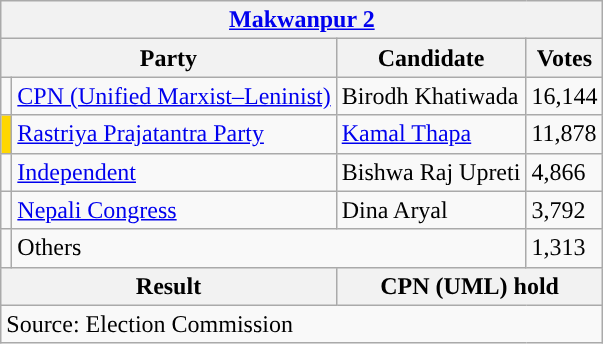<table class="wikitable">
<tr>
<th colspan="4"><a href='#'>Makwanpur 2</a></th>
</tr>
<tr>
<th colspan="2">Party</th>
<th>Candidate</th>
<th>Votes</th>
</tr>
<tr>
<td style="background-color:"></td>
<td><a href='#'>CPN (Unified Marxist–Leninist)</a></td>
<td>Birodh Khatiwada</td>
<td>16,144</td>
</tr>
<tr>
<td style="background-color:gold"></td>
<td><a href='#'>Rastriya Prajatantra Party</a></td>
<td><a href='#'>Kamal Thapa</a></td>
<td>11,878</td>
</tr>
<tr>
<td style="background-color:"></td>
<td><a href='#'>Independent</a></td>
<td>Bishwa Raj Upreti</td>
<td>4,866</td>
</tr>
<tr>
<td style="background-color:"></td>
<td><a href='#'>Nepali Congress</a></td>
<td>Dina Aryal</td>
<td>3,792</td>
</tr>
<tr>
<td></td>
<td colspan="2">Others</td>
<td>1,313</td>
</tr>
<tr>
<th colspan="2">Result</th>
<th colspan="2">CPN (UML) hold</th>
</tr>
<tr>
<td colspan="4">Source: Election Commission</td>
</tr>
</table>
